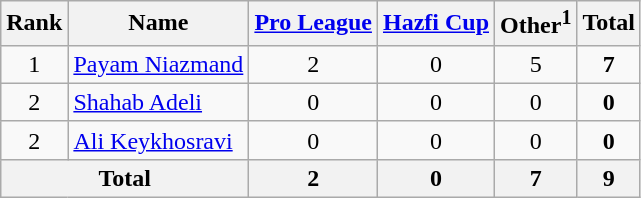<table class="wikitable" style="text-align: center">
<tr>
<th>Rank</th>
<th>Name</th>
<th><a href='#'>Pro League</a></th>
<th><a href='#'>Hazfi Cup</a></th>
<th>Other<sup>1</sup></th>
<th>Total</th>
</tr>
<tr>
<td>1</td>
<td align=left> <a href='#'>Payam Niazmand</a></td>
<td>2</td>
<td>0</td>
<td>5</td>
<td><strong>7</strong></td>
</tr>
<tr>
<td>2</td>
<td align=left> <a href='#'>Shahab Adeli</a></td>
<td>0</td>
<td>0</td>
<td>0</td>
<td><strong>0</strong></td>
</tr>
<tr>
<td>2</td>
<td align=left> <a href='#'>Ali Keykhosravi</a></td>
<td>0</td>
<td>0</td>
<td>0</td>
<td><strong>0</strong></td>
</tr>
<tr>
<th colspan=2>Total</th>
<th>2</th>
<th>0</th>
<th>7</th>
<th>9</th>
</tr>
</table>
